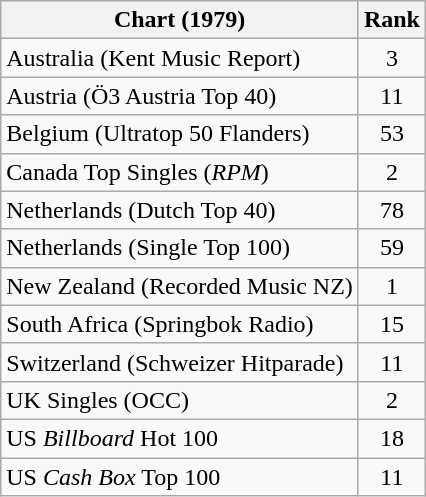<table class="wikitable sortable">
<tr>
<th>Chart (1979)</th>
<th>Rank</th>
</tr>
<tr>
<td>Australia (Kent Music Report)</td>
<td align="center">3</td>
</tr>
<tr>
<td>Austria (Ö3 Austria Top 40)</td>
<td align="center">11</td>
</tr>
<tr>
<td>Belgium (Ultratop 50 Flanders)</td>
<td align="center">53</td>
</tr>
<tr>
<td>Canada Top Singles (<em>RPM</em>)</td>
<td align="center">2</td>
</tr>
<tr>
<td>Netherlands (Dutch Top 40)</td>
<td align="center">78</td>
</tr>
<tr>
<td>Netherlands (Single Top 100)</td>
<td align="center">59</td>
</tr>
<tr>
<td>New Zealand (Recorded Music NZ)</td>
<td align="center">1</td>
</tr>
<tr>
<td>South Africa (Springbok Radio)</td>
<td align="center">15</td>
</tr>
<tr>
<td>Switzerland (Schweizer Hitparade)</td>
<td align="center">11</td>
</tr>
<tr>
<td>UK Singles (OCC)</td>
<td align="center">2</td>
</tr>
<tr>
<td>US <em>Billboard</em> Hot 100</td>
<td align="center">18</td>
</tr>
<tr>
<td>US <em>Cash Box</em> Top 100</td>
<td align="center">11</td>
</tr>
</table>
